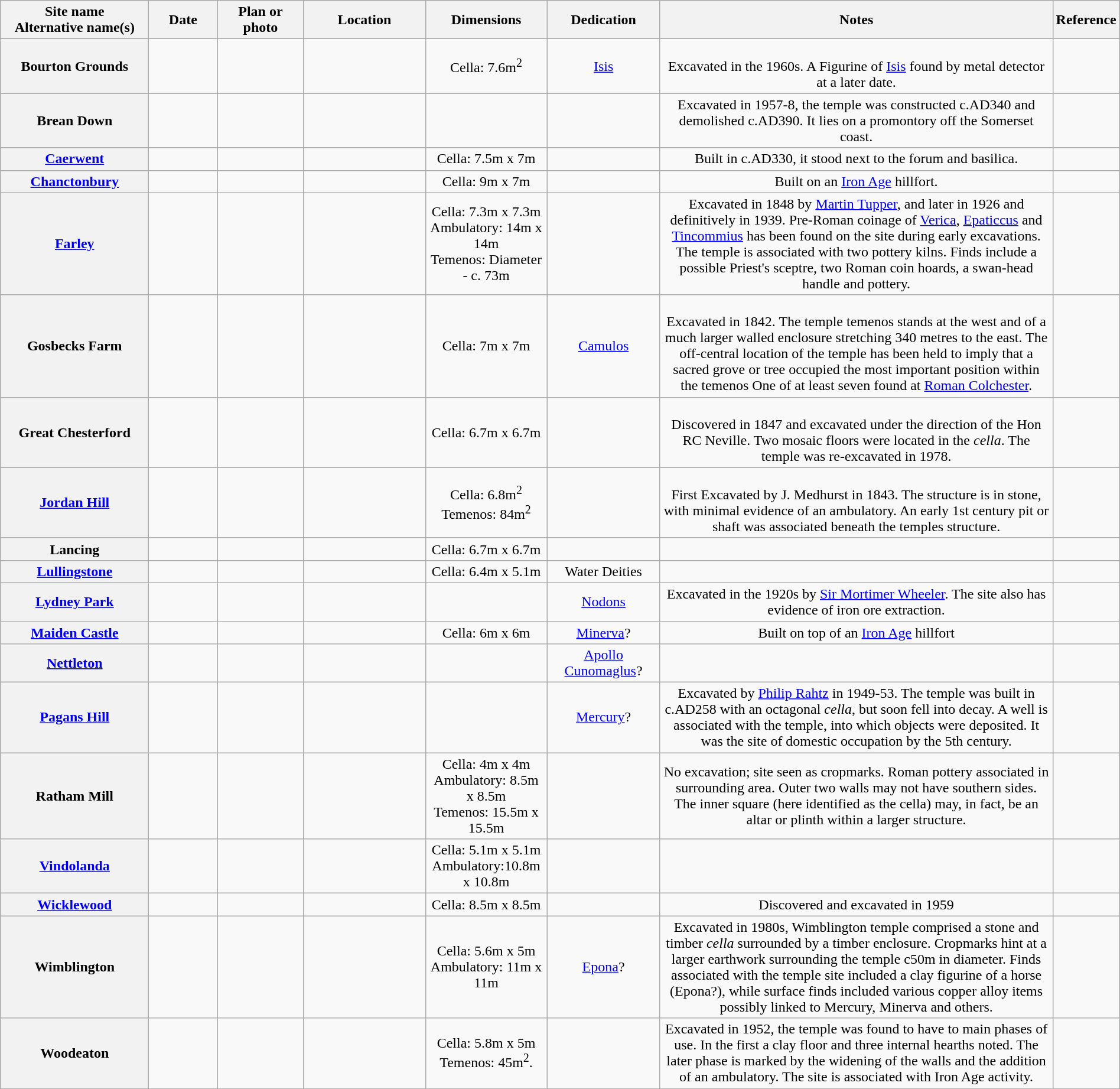<table class="wikitable plainrowheaders sortable" style="text-align:center; width:100%;">
<tr>
<th scope="col" style="width:160px;">Site name<br>Alternative name(s)</th>
<th scope="col" style="width:70px;">Date</th>
<th scope="col" style="width:90px;" class="unsortable">Plan or photo</th>
<th scope="col" style="width:130px;">Location</th>
<th scope="col" style="width:130px">Dimensions</th>
<th scope="col" style="width:120px">Dedication</th>
<th scope="col" class="unsortable">Notes</th>
<th scope="col" class="unsortable">Reference</th>
</tr>
<tr>
<th scope="row-align=centre">Bourton Grounds</th>
<td></td>
<td align=center></td>
<td></td>
<td>Cella: 7.6m<sup>2</sup></td>
<td><a href='#'>Isis</a></td>
<td style="text-align:centre"><br>Excavated in the 1960s. A Figurine of <a href='#'>Isis</a> found by metal detector at a later date.</td>
<td></td>
</tr>
<tr>
<th scope="row-align=centre">Brean Down</th>
<td></td>
<td align=center></td>
<td></td>
<td></td>
<td></td>
<td style="text-align:centre">Excavated in 1957-8, the temple was constructed c.AD340 and demolished c.AD390. It lies on a promontory off the Somerset coast.</td>
<td></td>
</tr>
<tr>
<th scope="row-align=centre"><a href='#'>Caerwent</a></th>
<td></td>
<td align=center></td>
<td></td>
<td>Cella: 7.5m x 7m</td>
<td></td>
<td style="text-align:centre">Built in c.AD330, it stood next to the forum and basilica.</td>
<td></td>
</tr>
<tr>
<th scope="row-align=centre"><a href='#'>Chanctonbury</a></th>
<td></td>
<td align=center></td>
<td></td>
<td>Cella: 9m x 7m</td>
<td></td>
<td style="text-align:centre">Built on an <a href='#'>Iron Age</a> hillfort.</td>
<td></td>
</tr>
<tr>
<th scope="row-align=centre"><a href='#'>Farley</a></th>
<td></td>
<td align=center></td>
<td></td>
<td>Cella: 7.3m x 7.3m<br> Ambulatory: 14m x 14m<br>Temenos: Diameter - c. 73m<br></td>
<td></td>
<td style="text-align:centre">Excavated in 1848 by <a href='#'>Martin Tupper</a>, and later in 1926 and definitively in 1939. Pre-Roman coinage of <a href='#'>Verica</a>, <a href='#'>Epaticcus</a> and <a href='#'>Tincommius</a> has been found on the site during early excavations. The temple is associated with two pottery kilns. Finds include a possible Priest's sceptre, two Roman coin hoards, a swan-head handle and pottery.</td>
<td></td>
</tr>
<tr>
<th scope="row-align=centre">Gosbecks Farm</th>
<td></td>
<td align=center></td>
<td></td>
<td>Cella: 7m x 7m</td>
<td><a href='#'>Camulos</a></td>
<td style="text-align:centre"><br>Excavated in 1842. The temple temenos stands at the west and of a much larger walled enclosure stretching 340 metres to the east. The off-central location of the temple has been held to imply that a sacred grove or tree occupied the most important position within the temenos
One of at least seven found at <a href='#'>Roman Colchester</a>.</td>
<td></td>
</tr>
<tr>
<th scope="row-align=centre">Great Chesterford</th>
<td></td>
<td align=center></td>
<td></td>
<td>Cella: 6.7m x 6.7m</td>
<td></td>
<td style="text-align:centre"><br>Discovered in 1847 and excavated under the direction of the Hon RC Neville. Two mosaic floors were located in the <em>cella</em>. The temple was re-excavated in 1978.</td>
<td></td>
</tr>
<tr>
<th scope="row-align=centre"><a href='#'>Jordan Hill</a></th>
<td></td>
<td align=center></td>
<td></td>
<td>Cella: 6.8m<sup>2</sup> <br> Temenos: 84m<sup>2</sup><br></td>
<td></td>
<td style="text-align:centre"><br>First Excavated by J. Medhurst in 1843. The structure is in stone, with minimal evidence of an ambulatory. An early 1st century pit or shaft was associated beneath the temples structure.</td>
<td></td>
</tr>
<tr>
<th scope="row-align=centre">Lancing</th>
<td></td>
<td align=center></td>
<td></td>
<td>Cella: 6.7m x 6.7m</td>
<td></td>
<td style="text-align:centre"></td>
<td></td>
</tr>
<tr>
<th scope="row-align=centre"><a href='#'>Lullingstone</a></th>
<td></td>
<td align=center></td>
<td></td>
<td>Cella: 6.4m x 5.1m</td>
<td>Water Deities</td>
<td style="text-align:centre"></td>
<td></td>
</tr>
<tr>
<th scope="row-align=centre"><a href='#'>Lydney Park</a></th>
<td></td>
<td align=center></td>
<td></td>
<td></td>
<td><a href='#'>Nodons</a></td>
<td style="text-align:centre">Excavated in the 1920s by <a href='#'>Sir Mortimer Wheeler</a>. The site also has evidence of iron ore extraction.</td>
<td></td>
</tr>
<tr>
<th scope="row-align=centre"><a href='#'>Maiden Castle</a></th>
<td></td>
<td align=center></td>
<td></td>
<td>Cella: 6m x 6m</td>
<td><a href='#'>Minerva</a>?</td>
<td style="text-align:centre">Built on top of an <a href='#'>Iron Age</a> hillfort</td>
<td></td>
</tr>
<tr>
<th scope="row-align=centre"><a href='#'>Nettleton</a></th>
<td></td>
<td align=center></td>
<td></td>
<td></td>
<td><a href='#'>Apollo Cunomaglus</a>?</td>
<td style="text-align:centre"></td>
<td></td>
</tr>
<tr>
<th scope="row-align=centre"><a href='#'>Pagans Hill</a></th>
<td></td>
<td align=center></td>
<td></td>
<td></td>
<td><a href='#'>Mercury</a>?</td>
<td style="text-align:centre">Excavated by <a href='#'>Philip Rahtz</a> in 1949-53. The temple was built in c.AD258 with an octagonal <em>cella</em>, but soon fell into decay. A well is associated with the temple, into which objects were deposited. It was the site of domestic occupation by the 5th century.</td>
<td></td>
</tr>
<tr>
<th scope="row-align=centre">Ratham Mill</th>
<td></td>
<td align=center></td>
<td></td>
<td>Cella: 4m x 4m<br>Ambulatory: 8.5m x 8.5m<br>Temenos: 15.5m x 15.5m</td>
<td></td>
<td style="text-align:centre">No excavation; site seen as cropmarks. Roman pottery associated in surrounding area. Outer two walls may not have southern sides. The inner square (here identified as the cella) may, in fact, be an altar or plinth within a larger structure.</td>
<td></td>
</tr>
<tr>
<th scope="row-align=centre"><a href='#'>Vindolanda</a></th>
<td></td>
<td align=center></td>
<td></td>
<td>Cella: 5.1m x 5.1m<br>Ambulatory:10.8m x 10.8m<br></td>
<td></td>
<td style="text-align:centre"></td>
<td></td>
</tr>
<tr>
<th scope="row-align=centre"><a href='#'>Wicklewood</a></th>
<td></td>
<td align=center></td>
<td></td>
<td>Cella: 8.5m x 8.5m</td>
<td></td>
<td style="text-align:centre">Discovered and excavated in 1959</td>
<td></td>
</tr>
<tr>
<th scope="row-align=centre">Wimblington</th>
<td></td>
<td align=center></td>
<td></td>
<td>Cella: 5.6m x 5m <br> Ambulatory: 11m x 11m</td>
<td><a href='#'>Epona</a>?</td>
<td style="text-align:centre">Excavated in 1980s, Wimblington temple comprised a stone and timber <em>cella</em> surrounded by a timber enclosure. Cropmarks hint at a larger earthwork surrounding the temple c50m in diameter. Finds associated with the temple site included a clay figurine of a horse (Epona?), while surface finds included various copper alloy items possibly linked to Mercury, Minerva and others.</td>
<td></td>
</tr>
<tr>
<th scope="row-align=centre">Woodeaton</th>
<td></td>
<td align=center></td>
<td></td>
<td>Cella: 5.8m x 5m <br> Temenos: 45m<sup>2</sup>.</td>
<td></td>
<td style="text-align:centre">Excavated in 1952, the temple was found to have to main phases of use. In the first a clay floor and three internal hearths noted. The later phase is marked by the widening of the walls and the addition of an ambulatory. The site is associated with Iron Age activity.</td>
<td></td>
</tr>
</table>
